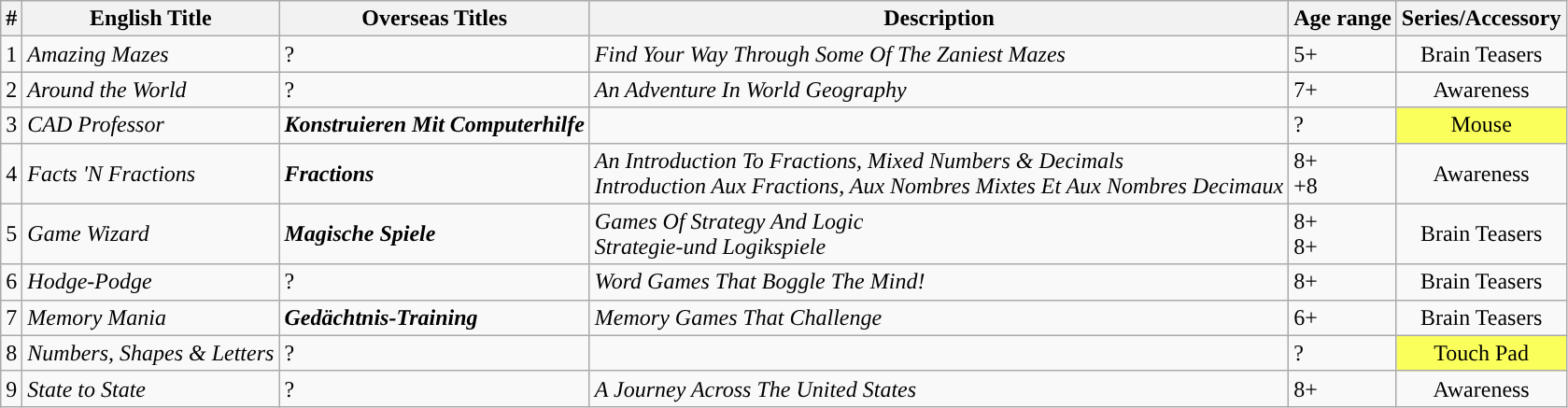<table class="wikitable sortable" border="1" id="vtechsocrates">
<tr>
<th scope="col">#</th>
<th scope="col">English Title</th>
<th scope="col">Overseas Titles</th>
<th scope="col">Description</th>
<th scope="col">Age range</th>
<th scope="col">Series/Accessory</th>
</tr>
<tr>
<td>1</td>
<td><em>Amazing Mazes</em></td>
<td>?</td>
<td><em>Find Your Way Through Some Of The Zaniest Mazes</em></td>
<td>5+</td>
<td style="text-align: center;">Brain Teasers</td>
</tr>
<tr>
<td>2</td>
<td><em>Around the World</em></td>
<td>?</td>
<td><em>An Adventure In World Geography</em></td>
<td>7+</td>
<td style="text-align: center;">Awareness</td>
</tr>
<tr>
<td>3</td>
<td><em>CAD Professor</em></td>
<td> <strong><em>Konstruieren Mit Computerhilfe</em></strong></td>
<td></td>
<td>?</td>
<td style="background:#FAFF5C; text-align: center; ">Mouse</td>
</tr>
<tr>
<td>4</td>
<td><em>Facts 'N Fractions</em></td>
<td> <strong><em>Fractions</em></strong></td>
<td><em>An Introduction To Fractions, Mixed Numbers & Decimals</em><br><em>Introduction Aux Fractions, Aux Nombres Mixtes Et Aux Nombres Decimaux</em></td>
<td>8+<br>+8</td>
<td style="text-align: center;">Awareness</td>
</tr>
<tr>
<td>5</td>
<td><em>Game Wizard</em></td>
<td> <strong><em>Magische Spiele</em></strong></td>
<td><em>Games Of Strategy And Logic</em><br><em>Strategie-und Logikspiele</em></td>
<td>8+<br>8+</td>
<td style="text-align: center;">Brain Teasers</td>
</tr>
<tr>
<td>6</td>
<td><em>Hodge-Podge</em></td>
<td>?</td>
<td><em>Word Games That Boggle The Mind!</em></td>
<td>8+</td>
<td style="text-align: center;">Brain Teasers</td>
</tr>
<tr>
<td>7</td>
<td><em>Memory Mania</em></td>
<td> <strong><em>Gedächtnis-Training</em></strong></td>
<td><em>Memory Games That Challenge</em></td>
<td>6+</td>
<td style="text-align: center;">Brain Teasers</td>
</tr>
<tr>
<td>8</td>
<td><em>Numbers, Shapes & Letters</em></td>
<td>?</td>
<td></td>
<td>?</td>
<td style="background:#FAFF5C; text-align: center; ">Touch Pad</td>
</tr>
<tr>
<td>9</td>
<td><em>State to State</em></td>
<td>?</td>
<td><em>A Journey Across The United States</em></td>
<td>8+</td>
<td style="text-align: center;">Awareness</td>
</tr>
</table>
